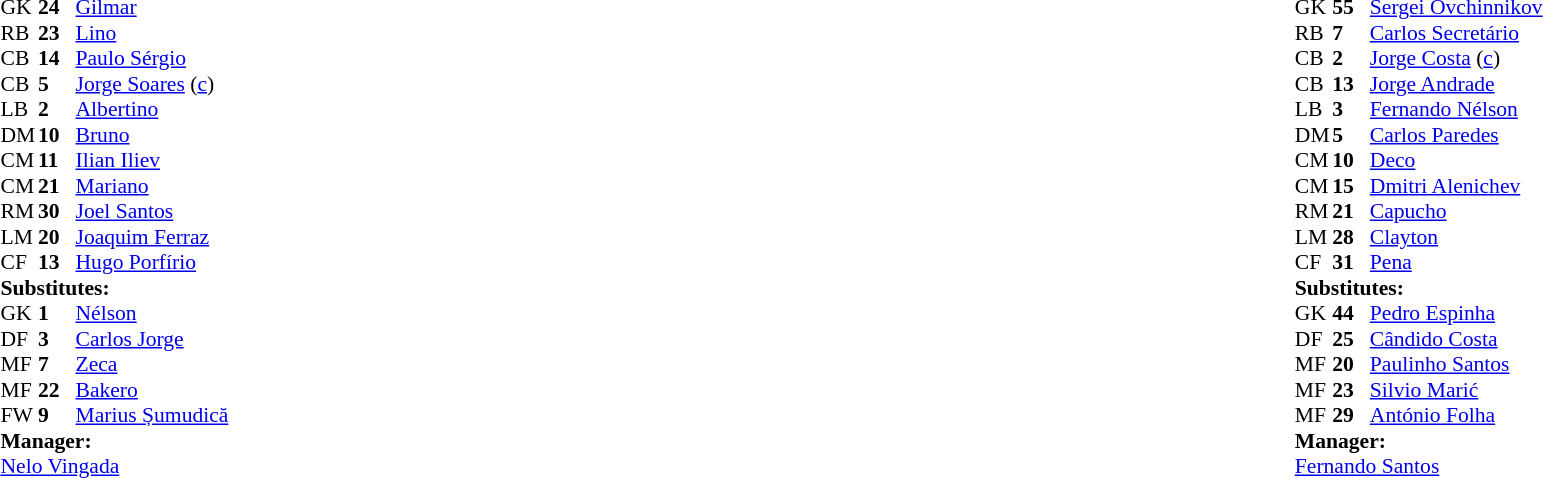<table width="100%">
<tr>
<td valign="top" width="50%"><br><table style="font-size: 90%" cellspacing="0" cellpadding="0">
<tr>
<td colspan="4"></td>
</tr>
<tr>
<th width=25></th>
<th width=25></th>
</tr>
<tr>
<td>GK</td>
<td><strong>24</strong></td>
<td> <a href='#'>Gilmar</a></td>
</tr>
<tr>
<td>RB</td>
<td><strong>23</strong></td>
<td> <a href='#'>Lino</a></td>
</tr>
<tr>
<td>CB</td>
<td><strong>14</strong></td>
<td> <a href='#'>Paulo Sérgio</a></td>
</tr>
<tr>
<td>CB</td>
<td><strong>5</strong></td>
<td> <a href='#'>Jorge Soares</a> (<a href='#'>c</a>)</td>
</tr>
<tr>
<td>LB</td>
<td><strong>2</strong></td>
<td> <a href='#'>Albertino</a></td>
</tr>
<tr>
<td>DM</td>
<td><strong>10</strong></td>
<td> <a href='#'>Bruno</a></td>
<td></td>
<td></td>
</tr>
<tr>
<td>CM</td>
<td><strong>11</strong></td>
<td> <a href='#'>Ilian Iliev</a></td>
<td></td>
<td></td>
</tr>
<tr>
<td>CM</td>
<td><strong>21</strong></td>
<td> <a href='#'>Mariano</a></td>
</tr>
<tr>
<td>RM</td>
<td><strong>30</strong></td>
<td> <a href='#'>Joel Santos</a></td>
<td></td>
<td></td>
</tr>
<tr>
<td>LM</td>
<td><strong>20</strong></td>
<td> <a href='#'>Joaquim Ferraz</a></td>
</tr>
<tr>
<td>CF</td>
<td><strong>13</strong></td>
<td> <a href='#'>Hugo Porfírio</a></td>
</tr>
<tr>
<td colspan=3><strong>Substitutes:</strong></td>
</tr>
<tr>
<td>GK</td>
<td><strong>1</strong></td>
<td> <a href='#'>Nélson</a></td>
</tr>
<tr>
<td>DF</td>
<td><strong>3</strong></td>
<td> <a href='#'>Carlos Jorge</a></td>
</tr>
<tr>
<td>MF</td>
<td><strong>7</strong></td>
<td> <a href='#'>Zeca</a></td>
<td></td>
<td></td>
</tr>
<tr>
<td>MF</td>
<td><strong>22</strong></td>
<td> <a href='#'>Bakero</a></td>
<td></td>
<td></td>
</tr>
<tr>
<td>FW</td>
<td><strong>9</strong></td>
<td> <a href='#'>Marius Șumudică</a></td>
<td></td>
<td></td>
</tr>
<tr>
<td colspan=3><strong>Manager:</strong></td>
</tr>
<tr>
<td colspan=4> <a href='#'>Nelo Vingada</a></td>
</tr>
</table>
</td>
<td valign="top"></td>
<td valign="top" width="50%"><br><table style="font-size: 90%" cellspacing="0" cellpadding="0" align=center>
<tr>
<td colspan="4"></td>
</tr>
<tr>
<th width=25></th>
<th width=25></th>
</tr>
<tr>
<td>GK</td>
<td><strong>55</strong></td>
<td> <a href='#'>Sergei Ovchinnikov</a></td>
</tr>
<tr>
<td>RB</td>
<td><strong>7</strong></td>
<td> <a href='#'>Carlos Secretário</a></td>
</tr>
<tr>
<td>CB</td>
<td><strong>2</strong></td>
<td> <a href='#'>Jorge Costa</a> (<a href='#'>c</a>)</td>
</tr>
<tr>
<td>CB</td>
<td><strong>13</strong></td>
<td> <a href='#'>Jorge Andrade</a></td>
</tr>
<tr>
<td>LB</td>
<td><strong>3</strong></td>
<td> <a href='#'>Fernando Nélson</a></td>
</tr>
<tr>
<td>DM</td>
<td><strong>5</strong></td>
<td> <a href='#'>Carlos Paredes</a></td>
<td></td>
<td></td>
</tr>
<tr>
<td>CM</td>
<td><strong>10</strong></td>
<td> <a href='#'>Deco</a></td>
</tr>
<tr>
<td>CM</td>
<td><strong>15</strong></td>
<td> <a href='#'>Dmitri Alenichev</a></td>
<td></td>
<td></td>
</tr>
<tr>
<td>RM</td>
<td><strong>21</strong></td>
<td> <a href='#'>Capucho</a></td>
<td></td>
<td></td>
</tr>
<tr>
<td>LM</td>
<td><strong>28</strong></td>
<td> <a href='#'>Clayton</a></td>
<td></td>
<td></td>
</tr>
<tr>
<td>CF</td>
<td><strong>31</strong></td>
<td> <a href='#'>Pena</a></td>
</tr>
<tr>
<td colspan=3><strong>Substitutes:</strong></td>
</tr>
<tr>
<td>GK</td>
<td><strong>44</strong></td>
<td> <a href='#'>Pedro Espinha</a></td>
</tr>
<tr>
<td>DF</td>
<td><strong>25</strong></td>
<td> <a href='#'>Cândido Costa</a></td>
<td></td>
<td></td>
</tr>
<tr>
<td>MF</td>
<td><strong>20</strong></td>
<td> <a href='#'>Paulinho Santos</a></td>
<td></td>
<td></td>
</tr>
<tr>
<td>MF</td>
<td><strong>23</strong></td>
<td> <a href='#'>Silvio Marić</a></td>
</tr>
<tr>
<td>MF</td>
<td><strong>29</strong></td>
<td> <a href='#'>António Folha</a></td>
<td></td>
<td></td>
</tr>
<tr>
<td colspan=3><strong>Manager:</strong></td>
</tr>
<tr>
<td colspan=4> <a href='#'>Fernando Santos</a></td>
</tr>
</table>
</td>
</tr>
</table>
